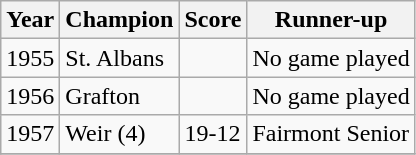<table class="wikitable">
<tr>
<th>Year</th>
<th>Champion</th>
<th>Score</th>
<th>Runner-up</th>
</tr>
<tr>
<td>1955</td>
<td>St. Albans</td>
<td></td>
<td>No game played</td>
</tr>
<tr>
<td>1956</td>
<td>Grafton</td>
<td></td>
<td>No game played</td>
</tr>
<tr>
<td>1957</td>
<td>Weir (4)</td>
<td>19-12</td>
<td>Fairmont Senior</td>
</tr>
<tr>
</tr>
</table>
